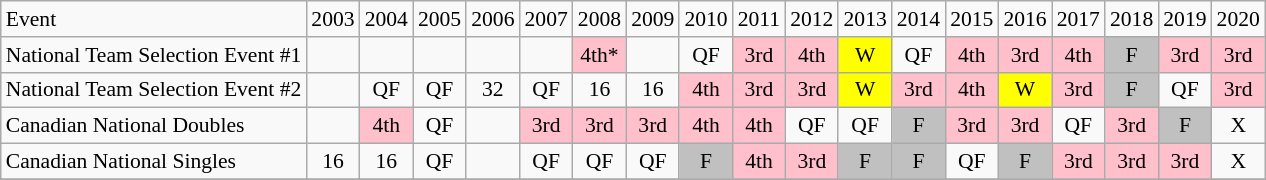<table class="wikitable" style="font-size:90%;" align=center>
<tr>
<td>Event</td>
<td>2003</td>
<td>2004</td>
<td>2005</td>
<td>2006</td>
<td>2007</td>
<td>2008</td>
<td>2009</td>
<td>2010</td>
<td>2011</td>
<td>2012</td>
<td>2013</td>
<td>2014</td>
<td>2015</td>
<td>2016</td>
<td>2017</td>
<td>2018</td>
<td>2019</td>
<td>2020</td>
</tr>
<tr>
<td align="left">National Team Selection Event #1</td>
<td></td>
<td></td>
<td></td>
<td></td>
<td></td>
<td bgcolor=pink align=center>4th*</td>
<td></td>
<td align=center>QF</td>
<td bgcolor=pink align=center>3rd</td>
<td bgcolor=pink align=center>4th</td>
<td bgcolor=yellow align=center>W</td>
<td align=center>QF</td>
<td bgcolor=pink align=center>4th</td>
<td bgcolor=pink align=center>3rd</td>
<td bgcolor=pink align=center>4th</td>
<td bgcolor=silver align=center>F</td>
<td bgcolor=pink align=center>3rd</td>
<td bgcolor=pink align=center>3rd</td>
</tr>
<tr>
<td align="left">National Team Selection Event #2</td>
<td></td>
<td align=center>QF</td>
<td align=center>QF</td>
<td align=center>32</td>
<td align=center>QF</td>
<td align=center>16</td>
<td align=center>16</td>
<td bgcolor=pink align=center>4th</td>
<td bgcolor=pink align=center>3rd</td>
<td bgcolor=pink align=center>3rd</td>
<td bgcolor=yellow align=center>W</td>
<td bgcolor=pink align=center>3rd</td>
<td bgcolor=pink align=center>4th</td>
<td bgcolor=yellow align=center>W</td>
<td bgcolor=pink align=center>3rd</td>
<td bgcolor=silver align=center>F</td>
<td align=center>QF</td>
<td bgcolor=pink align=center>3rd</td>
</tr>
<tr>
<td align="left">Canadian National Doubles</td>
<td></td>
<td bgcolor=pink align=center>4th</td>
<td align=center>QF</td>
<td></td>
<td bgcolor=pink align=center>3rd</td>
<td bgcolor=pink align=center>3rd</td>
<td bgcolor=pink align=center>3rd</td>
<td bgcolor=pink align=center>4th</td>
<td bgcolor=pink align=center>4th</td>
<td align=center>QF</td>
<td align=center>QF</td>
<td bgcolor=silver align=center>F</td>
<td bgcolor=pink align=center>3rd</td>
<td bgcolor=pink align=center>3rd</td>
<td align=center>QF</td>
<td bgcolor=pink align=center>3rd</td>
<td bgcolor=silver align=center>F</td>
<td align=center>X</td>
</tr>
<tr>
<td align="left">Canadian National Singles</td>
<td align=center>16</td>
<td align=center>16</td>
<td align=center>QF</td>
<td></td>
<td align=center>QF</td>
<td align=center>QF</td>
<td align=center>QF</td>
<td bgcolor=silver align=center>F</td>
<td bgcolor=pink align=center>4th</td>
<td bgcolor=pink align=center>3rd</td>
<td bgcolor=silver align=center>F</td>
<td bgcolor=silver align=center>F</td>
<td align=center>QF</td>
<td bgcolor=silver align=center>F</td>
<td bgcolor=pink align=center>3rd</td>
<td bgcolor=pink align=center>3rd</td>
<td bgcolor=pink align=center>3rd</td>
<td align=center>X</td>
</tr>
<tr>
</tr>
</table>
